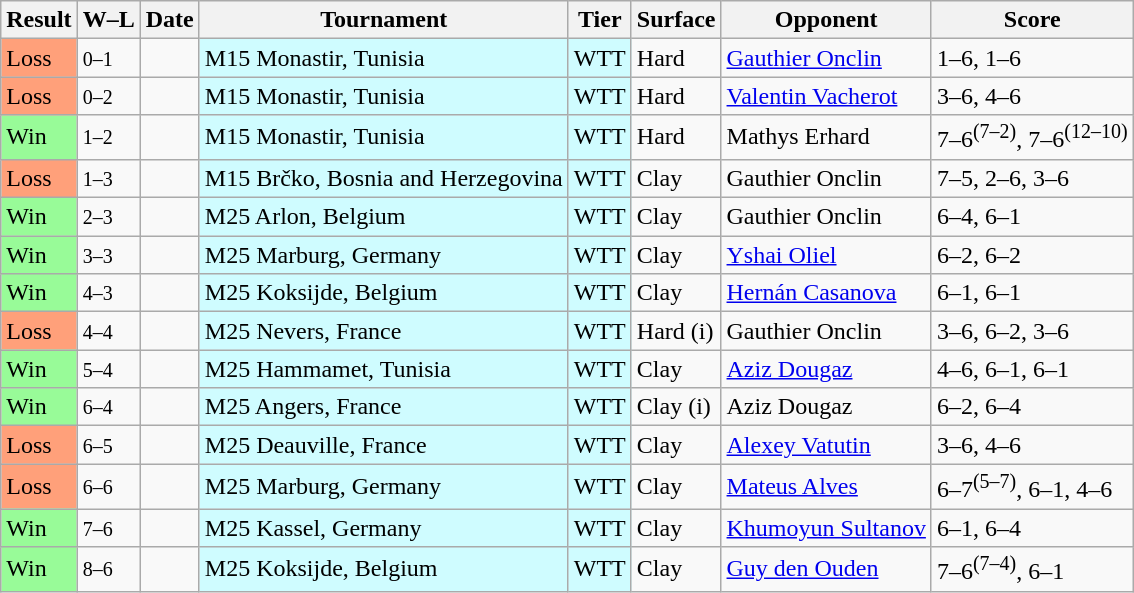<table class="sortable wikitable nowrap">
<tr>
<th>Result</th>
<th class="unsortable">W–L</th>
<th>Date</th>
<th>Tournament</th>
<th>Tier</th>
<th>Surface</th>
<th>Opponent</th>
<th class="unsortable">Score</th>
</tr>
<tr>
<td bgcolor=ffa07a>Loss</td>
<td><small>0–1</small></td>
<td></td>
<td style="background:#cffcff;">M15 Monastir, Tunisia</td>
<td style="background:#cffcff;">WTT</td>
<td>Hard</td>
<td> <a href='#'>Gauthier Onclin</a></td>
<td>1–6, 1–6</td>
</tr>
<tr>
<td bgcolor=ffa07a>Loss</td>
<td><small>0–2</small></td>
<td></td>
<td style="background:#cffcff;">M15 Monastir, Tunisia</td>
<td style="background:#cffcff;">WTT</td>
<td>Hard</td>
<td> <a href='#'>Valentin Vacherot</a></td>
<td>3–6, 4–6</td>
</tr>
<tr>
<td bgcolor=98fb98>Win</td>
<td><small>1–2</small></td>
<td></td>
<td style="background:#cffcff;">M15 Monastir, Tunisia</td>
<td style="background:#cffcff;">WTT</td>
<td>Hard</td>
<td> Mathys Erhard</td>
<td>7–6<sup>(7–2)</sup>, 7–6<sup>(12–10)</sup></td>
</tr>
<tr>
<td bgcolor=ffa07a>Loss</td>
<td><small>1–3</small></td>
<td></td>
<td style="background:#cffcff;">M15 Brčko, Bosnia and Herzegovina</td>
<td style="background:#cffcff;">WTT</td>
<td>Clay</td>
<td> Gauthier Onclin</td>
<td>7–5, 2–6, 3–6</td>
</tr>
<tr>
<td bgcolor=98fb98>Win</td>
<td><small>2–3</small></td>
<td></td>
<td style="background:#cffcff;">M25 Arlon, Belgium</td>
<td style="background:#cffcff;">WTT</td>
<td>Clay</td>
<td> Gauthier Onclin</td>
<td>6–4, 6–1</td>
</tr>
<tr>
<td bgcolor=98fb98>Win</td>
<td><small>3–3</small></td>
<td></td>
<td style="background:#cffcff;">M25 Marburg, Germany</td>
<td style="background:#cffcff;">WTT</td>
<td>Clay</td>
<td> <a href='#'>Yshai Oliel</a></td>
<td>6–2, 6–2</td>
</tr>
<tr>
<td bgcolor=98fb98>Win</td>
<td><small>4–3</small></td>
<td></td>
<td style="background:#cffcff;">M25 Koksijde, Belgium</td>
<td style="background:#cffcff;">WTT</td>
<td>Clay</td>
<td> <a href='#'>Hernán Casanova</a></td>
<td>6–1, 6–1</td>
</tr>
<tr>
<td bgcolor=ffa07a>Loss</td>
<td><small>4–4</small></td>
<td></td>
<td style="background:#cffcff;">M25 Nevers, France</td>
<td style="background:#cffcff;">WTT</td>
<td>Hard (i)</td>
<td> Gauthier Onclin</td>
<td>3–6, 6–2, 3–6</td>
</tr>
<tr>
<td bgcolor=98fb98>Win</td>
<td><small>5–4</small></td>
<td></td>
<td style="background:#cffcff;">M25 Hammamet, Tunisia</td>
<td style="background:#cffcff;">WTT</td>
<td>Clay</td>
<td> <a href='#'>Aziz Dougaz</a></td>
<td>4–6, 6–1, 6–1</td>
</tr>
<tr>
<td bgcolor=98fb98>Win</td>
<td><small>6–4</small></td>
<td></td>
<td style="background:#cffcff;">M25 Angers, France</td>
<td style="background:#cffcff;">WTT</td>
<td>Clay (i)</td>
<td> Aziz Dougaz</td>
<td>6–2, 6–4</td>
</tr>
<tr>
<td bgcolor=ffa07a>Loss</td>
<td><small>6–5</small></td>
<td></td>
<td style="background:#cffcff;">M25 Deauville, France</td>
<td style="background:#cffcff;">WTT</td>
<td>Clay</td>
<td> <a href='#'>Alexey Vatutin</a></td>
<td>3–6, 4–6</td>
</tr>
<tr>
<td bgcolor=ffa07a>Loss</td>
<td><small>6–6</small></td>
<td></td>
<td style="background:#cffcff;">M25 Marburg, Germany</td>
<td style="background:#cffcff;">WTT</td>
<td>Clay</td>
<td> <a href='#'>Mateus Alves</a></td>
<td>6–7<sup>(5–7)</sup>, 6–1, 4–6</td>
</tr>
<tr>
<td bgcolor=98fb98>Win</td>
<td><small>7–6</small></td>
<td></td>
<td style="background:#cffcff;">M25 Kassel, Germany</td>
<td style="background:#cffcff;">WTT</td>
<td>Clay</td>
<td> <a href='#'>Khumoyun Sultanov</a></td>
<td>6–1, 6–4</td>
</tr>
<tr>
<td bgcolor=98fb98>Win</td>
<td><small>8–6</small></td>
<td></td>
<td style="background:#cffcff;">M25 Koksijde, Belgium</td>
<td style="background:#cffcff;">WTT</td>
<td>Clay</td>
<td> <a href='#'>Guy den Ouden</a></td>
<td>7–6<sup>(7–4)</sup>, 6–1</td>
</tr>
</table>
